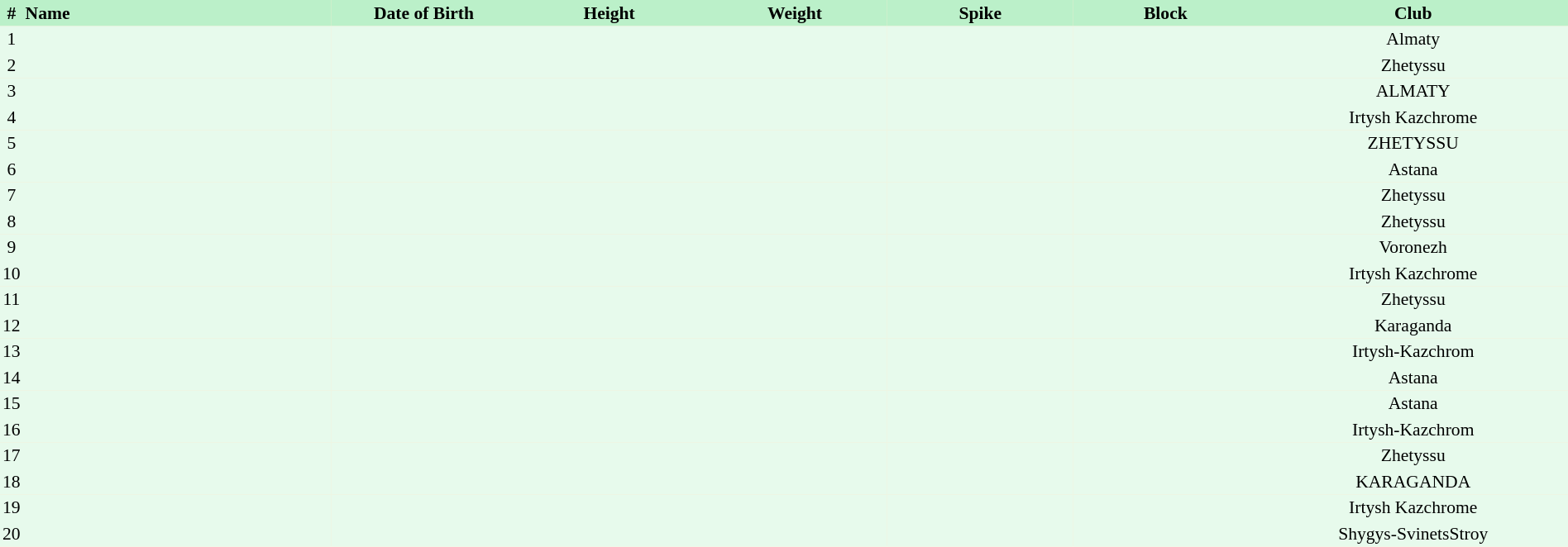<table border=0 cellpadding=2 cellspacing=0  |- bgcolor=#FFECCE style="text-align:center; font-size:90%; width:100%">
<tr bgcolor=#BBF0C9>
<th>#</th>
<th align=left width=20%>Name</th>
<th width=12%>Date of Birth</th>
<th width=12%>Height</th>
<th width=12%>Weight</th>
<th width=12%>Spike</th>
<th width=12%>Block</th>
<th width=20%>Club</th>
</tr>
<tr bgcolor=#E7FAEC>
<td>1</td>
<td align=left></td>
<td align=right></td>
<td></td>
<td></td>
<td></td>
<td></td>
<td>Almaty</td>
</tr>
<tr bgcolor=#E7FAEC>
<td>2</td>
<td align=left></td>
<td align=right></td>
<td></td>
<td></td>
<td></td>
<td></td>
<td>Zhetyssu</td>
</tr>
<tr bgcolor=#E7FAEC>
<td>3</td>
<td align=left></td>
<td align=right></td>
<td></td>
<td></td>
<td></td>
<td></td>
<td>ALMATY</td>
</tr>
<tr bgcolor=#E7FAEC>
<td>4</td>
<td align=left></td>
<td align=right></td>
<td></td>
<td></td>
<td></td>
<td></td>
<td>Irtysh Kazchrome</td>
</tr>
<tr bgcolor=#E7FAEC>
<td>5</td>
<td align=left></td>
<td align=right></td>
<td></td>
<td></td>
<td></td>
<td></td>
<td>ZHETYSSU</td>
</tr>
<tr bgcolor=#E7FAEC>
<td>6</td>
<td align=left></td>
<td align=right></td>
<td></td>
<td></td>
<td></td>
<td></td>
<td>Astana</td>
</tr>
<tr bgcolor=#E7FAEC>
<td>7</td>
<td align=left></td>
<td align=right></td>
<td></td>
<td></td>
<td></td>
<td></td>
<td>Zhetyssu</td>
</tr>
<tr bgcolor=#E7FAEC>
<td>8</td>
<td align=left></td>
<td align=right></td>
<td></td>
<td></td>
<td></td>
<td></td>
<td>Zhetyssu</td>
</tr>
<tr bgcolor=#E7FAEC>
<td>9</td>
<td align=left></td>
<td align=right></td>
<td></td>
<td></td>
<td></td>
<td></td>
<td>Voronezh</td>
</tr>
<tr bgcolor=#E7FAEC>
<td>10</td>
<td align=left></td>
<td align=right></td>
<td></td>
<td></td>
<td></td>
<td></td>
<td>Irtysh Kazchrome</td>
</tr>
<tr bgcolor=#E7FAEC>
<td>11</td>
<td align=left></td>
<td align=right></td>
<td></td>
<td></td>
<td></td>
<td></td>
<td>Zhetyssu</td>
</tr>
<tr bgcolor=#E7FAEC>
<td>12</td>
<td align=left></td>
<td align=right></td>
<td></td>
<td></td>
<td></td>
<td></td>
<td>Karaganda</td>
</tr>
<tr bgcolor=#E7FAEC>
<td>13</td>
<td align=left></td>
<td align=right></td>
<td></td>
<td></td>
<td></td>
<td></td>
<td>Irtysh-Kazchrom</td>
</tr>
<tr bgcolor=#E7FAEC>
<td>14</td>
<td align=left></td>
<td align=right></td>
<td></td>
<td></td>
<td></td>
<td></td>
<td>Astana</td>
</tr>
<tr bgcolor=#E7FAEC>
<td>15</td>
<td align=left></td>
<td align=right></td>
<td></td>
<td></td>
<td></td>
<td></td>
<td>Astana</td>
</tr>
<tr bgcolor=#E7FAEC>
<td>16</td>
<td align=left></td>
<td align=right></td>
<td></td>
<td></td>
<td></td>
<td></td>
<td>Irtysh-Kazchrom</td>
</tr>
<tr bgcolor=#E7FAEC>
<td>17</td>
<td align=left></td>
<td align=right></td>
<td></td>
<td></td>
<td></td>
<td></td>
<td>Zhetyssu</td>
</tr>
<tr bgcolor=#E7FAEC>
<td>18</td>
<td align=left></td>
<td align=right></td>
<td></td>
<td></td>
<td></td>
<td></td>
<td>KARAGANDA</td>
</tr>
<tr bgcolor=#E7FAEC>
<td>19</td>
<td align=left></td>
<td align=right></td>
<td></td>
<td></td>
<td></td>
<td></td>
<td>Irtysh Kazchrome</td>
</tr>
<tr bgcolor=#E7FAEC>
<td>20</td>
<td align=left></td>
<td align=right></td>
<td></td>
<td></td>
<td></td>
<td></td>
<td>Shygys-SvinetsStroy</td>
</tr>
</table>
